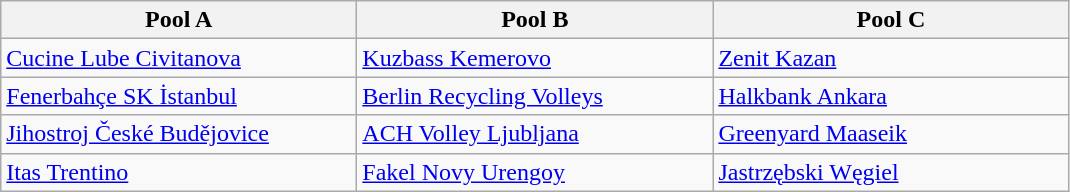<table class="wikitable" style="text-align:left">
<tr>
<th width=230>Pool A</th>
<th width=230>Pool B</th>
<th width=230>Pool C</th>
</tr>
<tr>
<td> <a href='#'>Cucine Lube Civitanova</a></td>
<td> <a href='#'>Kuzbass Kemerovo</a></td>
<td> <a href='#'>Zenit Kazan</a></td>
</tr>
<tr>
<td> <a href='#'>Fenerbahçe SK İstanbul</a></td>
<td> <a href='#'>Berlin Recycling Volleys</a></td>
<td> <a href='#'>Halkbank Ankara</a></td>
</tr>
<tr>
<td> <a href='#'>Jihostroj České Budějovice</a></td>
<td> <a href='#'>ACH Volley Ljubljana</a></td>
<td> <a href='#'>Greenyard Maaseik</a></td>
</tr>
<tr>
<td> <a href='#'>Itas Trentino</a></td>
<td> <a href='#'>Fakel Novy Urengoy</a></td>
<td> <a href='#'>Jastrzębski Węgiel</a></td>
</tr>
</table>
